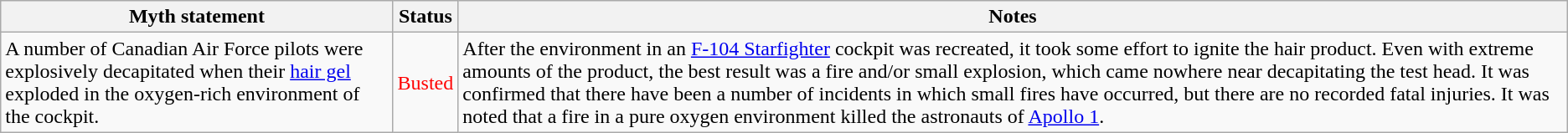<table class="wikitable plainrowheaders">
<tr>
<th>Myth statement</th>
<th>Status</th>
<th>Notes</th>
</tr>
<tr>
<td>A number of Canadian Air Force pilots were explosively decapitated when their <a href='#'>hair gel</a> exploded in the oxygen-rich environment of the cockpit.</td>
<td style="color:red">Busted</td>
<td>After the environment in an <a href='#'>F-104 Starfighter</a> cockpit was recreated, it took some effort to ignite the hair product. Even with extreme amounts of the product, the best result was a fire and/or small explosion, which came nowhere near decapitating the test head. It was confirmed that there have been a number of incidents in which small fires have occurred, but there are no recorded fatal injuries. It was noted that a fire in a pure oxygen environment killed the astronauts of <a href='#'>Apollo 1</a>.</td>
</tr>
</table>
